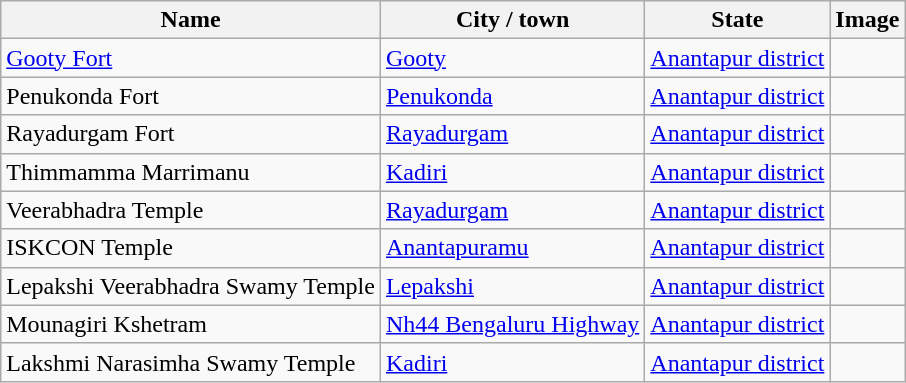<table class="wikitable sortable">
<tr>
<th>Name</th>
<th>City / town</th>
<th>State</th>
<th>Image</th>
</tr>
<tr>
<td><a href='#'>Gooty Fort</a></td>
<td><a href='#'>Gooty</a></td>
<td><a href='#'>Anantapur district</a></td>
<td></td>
</tr>
<tr>
<td>Penukonda Fort</td>
<td><a href='#'>Penukonda</a></td>
<td><a href='#'>Anantapur district</a></td>
<td></td>
</tr>
<tr>
<td>Rayadurgam Fort</td>
<td><a href='#'>Rayadurgam</a></td>
<td><a href='#'>Anantapur district</a></td>
<td></td>
</tr>
<tr>
<td>Thimmamma Marrimanu</td>
<td><a href='#'>Kadiri</a></td>
<td><a href='#'>Anantapur district</a></td>
<td></td>
</tr>
<tr>
<td>Veerabhadra Temple</td>
<td><a href='#'>Rayadurgam</a></td>
<td><a href='#'>Anantapur district</a></td>
<td></td>
</tr>
<tr>
<td>ISKCON Temple</td>
<td><a href='#'>Anantapuramu</a></td>
<td><a href='#'>Anantapur district</a></td>
<td></td>
</tr>
<tr>
<td>Lepakshi Veerabhadra Swamy Temple</td>
<td><a href='#'>Lepakshi</a></td>
<td><a href='#'>Anantapur district</a></td>
<td></td>
</tr>
<tr>
<td>Mounagiri Kshetram</td>
<td><a href='#'>Nh44 Bengaluru Highway</a></td>
<td><a href='#'>Anantapur district</a></td>
<td></td>
</tr>
<tr>
<td>Lakshmi Narasimha Swamy Temple</td>
<td><a href='#'>Kadiri</a></td>
<td><a href='#'>Anantapur district</a></td>
<td></td>
</tr>
</table>
